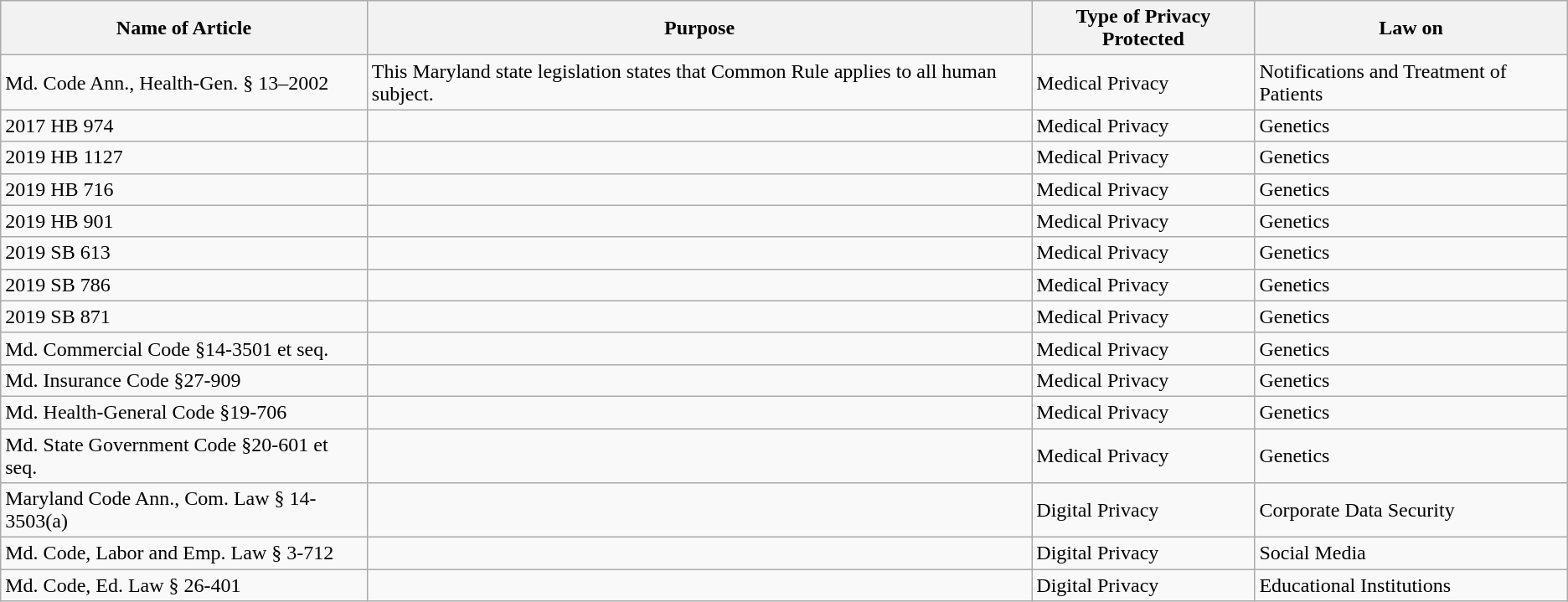<table class="wikitable">
<tr>
<th>Name of Article</th>
<th>Purpose</th>
<th>Type of Privacy Protected</th>
<th>Law on</th>
</tr>
<tr>
<td>Md. Code Ann., Health-Gen. § 13–2002</td>
<td>This Maryland state legislation states that Common Rule applies to all human subject.</td>
<td>Medical Privacy</td>
<td>Notifications and Treatment of Patients</td>
</tr>
<tr>
<td>2017 HB 974</td>
<td></td>
<td>Medical Privacy</td>
<td>Genetics</td>
</tr>
<tr>
<td>2019 HB 1127</td>
<td></td>
<td>Medical Privacy</td>
<td>Genetics</td>
</tr>
<tr>
<td>2019 HB 716</td>
<td></td>
<td>Medical Privacy</td>
<td>Genetics</td>
</tr>
<tr>
<td>2019 HB 901</td>
<td></td>
<td>Medical Privacy</td>
<td>Genetics</td>
</tr>
<tr>
<td>2019 SB 613</td>
<td></td>
<td>Medical Privacy</td>
<td>Genetics</td>
</tr>
<tr>
<td>2019 SB 786</td>
<td></td>
<td>Medical Privacy</td>
<td>Genetics</td>
</tr>
<tr>
<td>2019 SB 871</td>
<td></td>
<td>Medical Privacy</td>
<td>Genetics</td>
</tr>
<tr>
<td>Md. Commercial Code §14-3501 et seq.</td>
<td></td>
<td>Medical Privacy</td>
<td>Genetics</td>
</tr>
<tr>
<td>Md. Insurance Code §27-909</td>
<td></td>
<td>Medical Privacy</td>
<td>Genetics</td>
</tr>
<tr>
<td>Md. Health-General Code §19-706</td>
<td></td>
<td>Medical Privacy</td>
<td>Genetics</td>
</tr>
<tr>
<td>Md. State Government Code §20-601 et seq.</td>
<td></td>
<td>Medical Privacy</td>
<td>Genetics</td>
</tr>
<tr>
<td>Maryland Code Ann., Com. Law § 14-3503(a)</td>
<td></td>
<td>Digital Privacy</td>
<td>Corporate Data Security</td>
</tr>
<tr>
<td>Md. Code, Labor and Emp. Law § 3-712</td>
<td></td>
<td>Digital Privacy</td>
<td>Social Media</td>
</tr>
<tr>
<td>Md. Code, Ed. Law § 26-401</td>
<td></td>
<td>Digital Privacy</td>
<td>Educational Institutions</td>
</tr>
</table>
